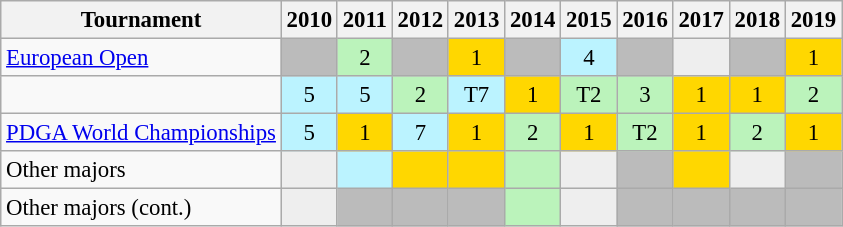<table class="wikitable" style="font-size:95%;text-align:center;">
<tr>
<th>Tournament</th>
<th>2010</th>
<th>2011</th>
<th>2012</th>
<th>2013</th>
<th>2014</th>
<th>2015</th>
<th>2016</th>
<th>2017</th>
<th>2018</th>
<th>2019</th>
</tr>
<tr>
<td align=left><a href='#'>European Open</a></td>
<td style="background:#BBBBBB;"></td>
<td style="background:#BBF3BB;">2</td>
<td style="background:#BBBBBB;"></td>
<td style="background:gold;">1</td>
<td style="background:#BBBBBB;"></td>
<td style="background:#BBF3FF;">4</td>
<td style="background:#BBBBBB;"></td>
<td style="background:#EEEEEE;"></td>
<td style="background:#BBBBBB;"></td>
<td style="background:gold;">1</td>
</tr>
<tr>
<td align=left></td>
<td style="background:#BBF3FF;">5</td>
<td style="background:#BBF3FF;">5</td>
<td style="background:#BBF3BB;">2</td>
<td style="background:#BBF3FF;">T7</td>
<td style="background:gold;">1</td>
<td style="background:#BBF3BB;">T2</td>
<td style="background:#BBF3BB;">3</td>
<td style="background:gold;">1</td>
<td style="background:gold;">1</td>
<td style="background:#BBF3BB;">2</td>
</tr>
<tr>
<td align=left><a href='#'>PDGA World Championships</a></td>
<td style="background:#BBF3FF;">5</td>
<td style="background:gold;">1</td>
<td style="background:#BBF3FF;">7</td>
<td style="background:gold;">1</td>
<td style="background:#BBF3BB;">2</td>
<td style="background:gold;">1</td>
<td style="background:#BBF3BB;">T2</td>
<td style="background:gold;">1</td>
<td style="background:#BBF3BB;">2</td>
<td style="background:gold;">1</td>
</tr>
<tr>
<td align=left>Other majors</td>
<td style="background:#EEEEEE;"></td>
<td style="background:#BBF3FF;"></td>
<td style="background:gold;"></td>
<td style="background:gold;"></td>
<td style="background:#BBF3BB;"></td>
<td style="background:#EEEEEE;"></td>
<td style="background:#BBBBBB;"></td>
<td style="background:gold;"></td>
<td style="background:#EEEEEE;"></td>
<td style="background:#BBBBBB;"></td>
</tr>
<tr>
<td align=left>Other majors (cont.)</td>
<td style="background:#EEEEEE;"></td>
<td style="background:#BBBBBB;"></td>
<td style="background:#BBBBBB;"></td>
<td style="background:#BBBBBB;"></td>
<td style="background:#BBF3BB;"></td>
<td style="background:#EEEEEE;"></td>
<td style="background:#BBBBBB;"></td>
<td style="background:#BBBBBB;"></td>
<td style="background:#BBBBBB;"></td>
<td style="background:#BBBBBB;"></td>
</tr>
</table>
